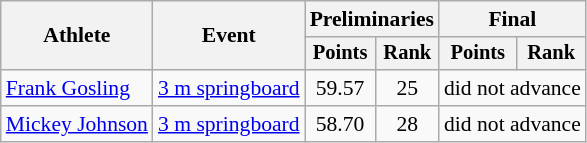<table class="wikitable" style="font-size:90%">
<tr>
<th rowspan="2">Athlete</th>
<th rowspan="2">Event</th>
<th colspan=2>Preliminaries</th>
<th colspan=2>Final</th>
</tr>
<tr style="font-size:95%">
<th>Points</th>
<th>Rank</th>
<th>Points</th>
<th>Rank</th>
</tr>
<tr align=center>
<td align=left><a href='#'>Frank Gosling</a></td>
<td align=left><a href='#'>3 m springboard</a></td>
<td>59.57</td>
<td>25</td>
<td colspan=2>did not advance</td>
</tr>
<tr align=center>
<td align=left><a href='#'>Mickey Johnson</a></td>
<td align=left><a href='#'>3 m springboard</a></td>
<td>58.70</td>
<td>28</td>
<td colspan=2>did not advance</td>
</tr>
</table>
